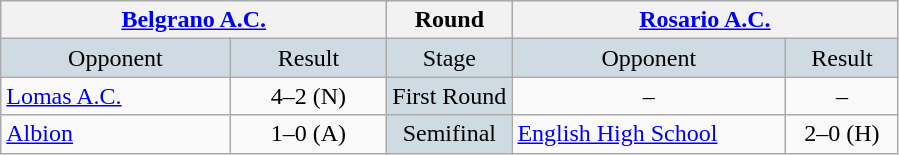<table class="wikitable" style="text-align:center;">
<tr>
<th colspan=3 width= 250px><a href='#'>Belgrano A.C.</a></th>
<th>Round</th>
<th colspan=3 width= 250px><a href='#'>Rosario A.C.</a></th>
</tr>
<tr bgcolor= #CFDBE2>
<td>Opponent</td>
<td colspan=2>Result</td>
<td>Stage</td>
<td>Opponent</td>
<td colspan=2>Result</td>
</tr>
<tr>
<td align=left> <a href='#'>Lomas A.C.</a></td>
<td colspan=2>4–2 (N)</td>
<td bgcolor= #CFDBE2>First Round</td>
<td align=center>–</td>
<td colspan=2>–</td>
</tr>
<tr>
<td align=left> <a href='#'>Albion</a></td>
<td colspan=2>1–0 (A)</td>
<td bgcolor= #CFDBE2>Semifinal</td>
<td align=left> <a href='#'>English High School</a></td>
<td colspan=2>2–0 (H)</td>
</tr>
</table>
